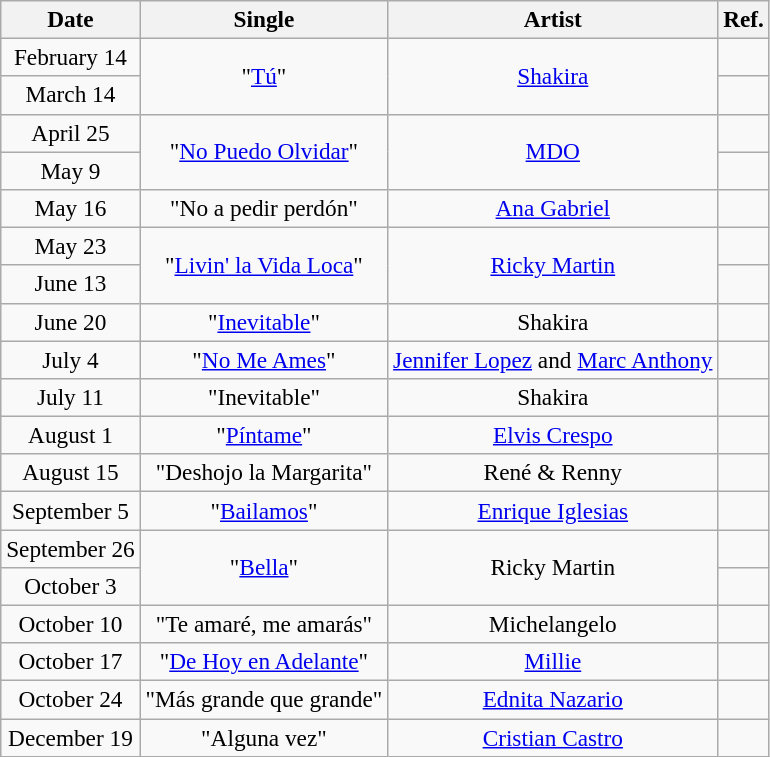<table class="wikitable" style="font-size:97%; text-align:center;">
<tr>
<th>Date</th>
<th>Single</th>
<th>Artist</th>
<th>Ref.</th>
</tr>
<tr>
<td>February 14</td>
<td rowspan="2">"<a href='#'>Tú</a>"</td>
<td rowspan="2"><a href='#'>Shakira</a></td>
<td></td>
</tr>
<tr>
<td>March 14</td>
<td></td>
</tr>
<tr>
<td>April 25</td>
<td rowspan="2">"<a href='#'>No Puedo Olvidar</a>"</td>
<td rowspan="2"><a href='#'>MDO</a></td>
<td></td>
</tr>
<tr>
<td>May 9</td>
<td></td>
</tr>
<tr>
<td>May 16</td>
<td>"No a pedir perdón"</td>
<td><a href='#'>Ana Gabriel</a></td>
<td></td>
</tr>
<tr>
<td>May 23</td>
<td rowspan="2">"<a href='#'>Livin' la Vida Loca</a>"</td>
<td rowspan="2"><a href='#'>Ricky Martin</a></td>
<td></td>
</tr>
<tr>
<td>June 13</td>
<td></td>
</tr>
<tr>
<td>June 20</td>
<td>"<a href='#'>Inevitable</a>"</td>
<td>Shakira</td>
<td></td>
</tr>
<tr>
<td>July 4</td>
<td>"<a href='#'>No Me Ames</a>"</td>
<td><a href='#'>Jennifer Lopez</a> and <a href='#'>Marc Anthony</a></td>
<td></td>
</tr>
<tr>
<td>July 11</td>
<td>"Inevitable"</td>
<td>Shakira</td>
<td></td>
</tr>
<tr>
<td>August 1</td>
<td>"<a href='#'>Píntame</a>"</td>
<td><a href='#'>Elvis Crespo</a></td>
<td></td>
</tr>
<tr>
<td>August 15</td>
<td>"Deshojo la Margarita"</td>
<td>René & Renny</td>
<td></td>
</tr>
<tr>
<td>September 5</td>
<td>"<a href='#'>Bailamos</a>"</td>
<td><a href='#'>Enrique Iglesias</a></td>
<td></td>
</tr>
<tr>
<td>September 26</td>
<td rowspan="2">"<a href='#'>Bella</a>"</td>
<td rowspan="2">Ricky Martin</td>
<td></td>
</tr>
<tr>
<td>October 3</td>
<td></td>
</tr>
<tr>
<td>October 10</td>
<td>"Te amaré, me amarás"</td>
<td>Michelangelo</td>
<td></td>
</tr>
<tr>
<td>October 17</td>
<td>"<a href='#'>De Hoy en Adelante</a>"</td>
<td><a href='#'>Millie</a></td>
<td></td>
</tr>
<tr>
<td>October 24</td>
<td>"Más grande que grande"</td>
<td><a href='#'>Ednita Nazario</a></td>
<td></td>
</tr>
<tr>
<td>December 19</td>
<td>"Alguna vez"</td>
<td><a href='#'>Cristian Castro</a></td>
<td></td>
</tr>
</table>
